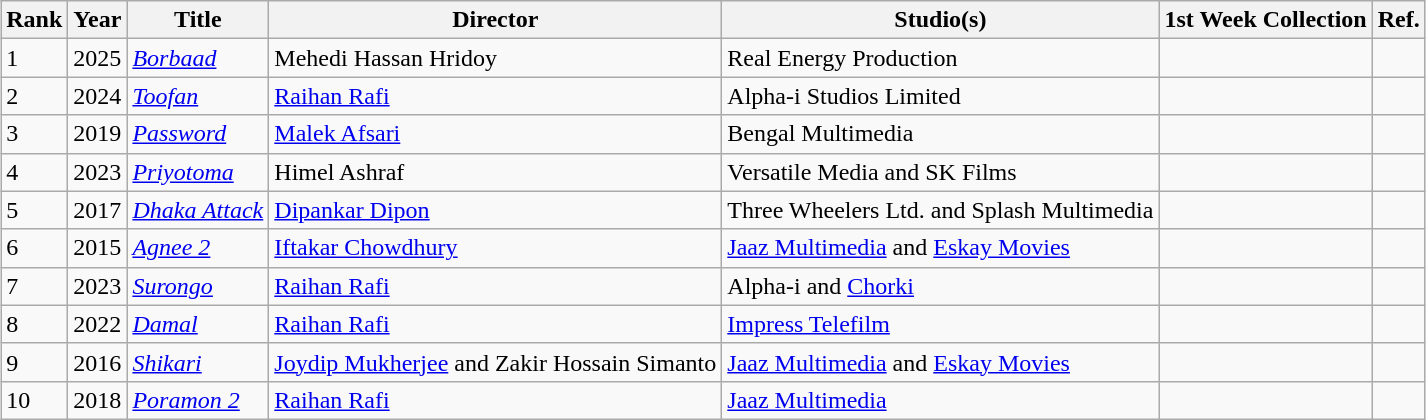<table class="wikitable sortable" style="margin:auto; margin:auto;">
<tr>
<th>Rank</th>
<th>Year</th>
<th>Title</th>
<th>Director</th>
<th>Studio(s)</th>
<th>1st Week Collection</th>
<th>Ref.</th>
</tr>
<tr>
<td>1</td>
<td>2025</td>
<td><em><a href='#'>Borbaad</a></em></td>
<td>Mehedi Hassan Hridoy</td>
<td>Real Energy Production</td>
<td></td>
<td></td>
</tr>
<tr>
<td>2</td>
<td>2024</td>
<td><em><a href='#'>Toofan</a></em></td>
<td><a href='#'>Raihan Rafi</a></td>
<td>Alpha-i Studios Limited</td>
<td></td>
<td></td>
</tr>
<tr>
<td>3</td>
<td>2019</td>
<td><em><a href='#'>Password</a></em></td>
<td><a href='#'>Malek Afsari</a></td>
<td>Bengal Multimedia</td>
<td></td>
<td></td>
</tr>
<tr>
<td>4</td>
<td>2023</td>
<td><em><a href='#'>Priyotoma</a></em></td>
<td>Himel Ashraf</td>
<td>Versatile Media and SK Films</td>
<td></td>
<td></td>
</tr>
<tr>
<td>5</td>
<td>2017</td>
<td><em><a href='#'>Dhaka Attack</a></em></td>
<td><a href='#'>Dipankar Dipon</a></td>
<td>Three Wheelers Ltd. and Splash Multimedia</td>
<td></td>
<td></td>
</tr>
<tr>
<td>6</td>
<td>2015</td>
<td><em><a href='#'>Agnee 2</a></em></td>
<td><a href='#'>Iftakar Chowdhury</a></td>
<td><a href='#'>Jaaz Multimedia</a> and <a href='#'>Eskay Movies</a></td>
<td></td>
<td></td>
</tr>
<tr>
<td>7</td>
<td>2023</td>
<td><em><a href='#'>Surongo</a></em></td>
<td><a href='#'>Raihan Rafi</a></td>
<td>Alpha-i and <a href='#'>Chorki</a></td>
<td></td>
<td></td>
</tr>
<tr>
<td>8</td>
<td>2022</td>
<td><em><a href='#'>Damal</a></em></td>
<td><a href='#'>Raihan Rafi</a></td>
<td><a href='#'>Impress Telefilm</a></td>
<td></td>
<td></td>
</tr>
<tr>
<td>9</td>
<td>2016</td>
<td><em><a href='#'>Shikari</a></em></td>
<td><a href='#'>Joydip Mukherjee</a> and Zakir Hossain Simanto</td>
<td><a href='#'>Jaaz Multimedia</a> and <a href='#'>Eskay Movies</a></td>
<td></td>
<td></td>
</tr>
<tr>
<td>10</td>
<td>2018</td>
<td><em><a href='#'>Poramon 2</a></em></td>
<td><a href='#'>Raihan Rafi</a></td>
<td><a href='#'>Jaaz Multimedia</a></td>
<td></td>
<td></td>
</tr>
</table>
